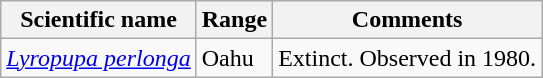<table class="wikitable">
<tr>
<th>Scientific name</th>
<th>Range</th>
<th class="unsortable">Comments</th>
</tr>
<tr>
<td><em><a href='#'>Lyropupa perlonga</a></em></td>
<td>Oahu</td>
<td>Extinct. Observed in 1980.</td>
</tr>
</table>
